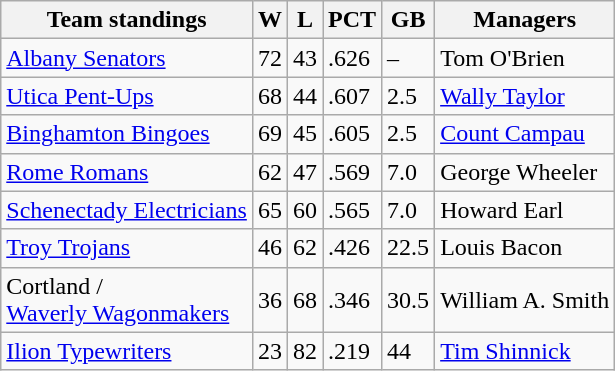<table class="wikitable">
<tr>
<th>Team standings</th>
<th>W</th>
<th>L</th>
<th>PCT</th>
<th>GB</th>
<th>Managers</th>
</tr>
<tr>
<td><a href='#'>Albany Senators</a></td>
<td>72</td>
<td>43</td>
<td>.626</td>
<td>–</td>
<td>Tom O'Brien</td>
</tr>
<tr>
<td><a href='#'>Utica Pent-Ups</a></td>
<td>68</td>
<td>44</td>
<td>.607</td>
<td>2.5</td>
<td><a href='#'>Wally Taylor</a></td>
</tr>
<tr>
<td><a href='#'>Binghamton Bingoes</a></td>
<td>69</td>
<td>45</td>
<td>.605</td>
<td>2.5</td>
<td><a href='#'>Count Campau</a></td>
</tr>
<tr>
<td><a href='#'>Rome Romans</a></td>
<td>62</td>
<td>47</td>
<td>.569</td>
<td>7.0</td>
<td>George Wheeler</td>
</tr>
<tr>
<td><a href='#'>Schenectady Electricians</a></td>
<td>65</td>
<td>60</td>
<td>.565</td>
<td>7.0</td>
<td>Howard Earl</td>
</tr>
<tr>
<td><a href='#'>Troy Trojans</a></td>
<td>46</td>
<td>62</td>
<td>.426</td>
<td>22.5</td>
<td>Louis Bacon</td>
</tr>
<tr>
<td>Cortland /<br> <a href='#'>Waverly Wagonmakers</a></td>
<td>36</td>
<td>68</td>
<td>.346</td>
<td>30.5</td>
<td>William A. Smith</td>
</tr>
<tr>
<td><a href='#'>Ilion Typewriters</a></td>
<td>23</td>
<td>82</td>
<td>.219</td>
<td>44</td>
<td><a href='#'>Tim Shinnick</a></td>
</tr>
</table>
